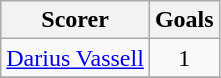<table class="wikitable">
<tr>
<th>Scorer</th>
<th>Goals</th>
</tr>
<tr>
<td> <a href='#'>Darius Vassell</a></td>
<td align=center>1</td>
</tr>
<tr>
</tr>
</table>
